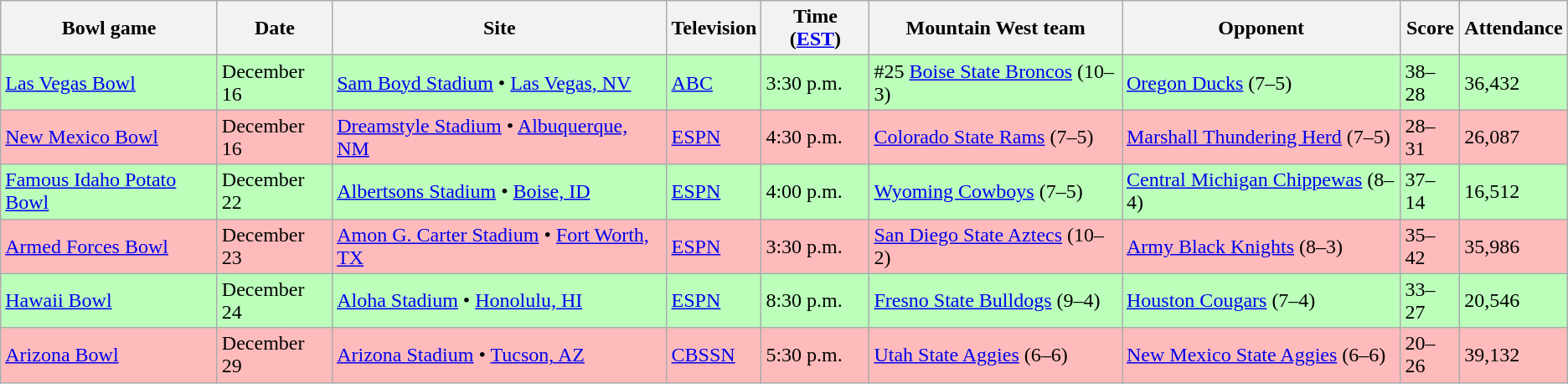<table class="wikitable">
<tr>
<th>Bowl game</th>
<th>Date</th>
<th>Site</th>
<th>Television</th>
<th>Time (<a href='#'>EST</a>)</th>
<th>Mountain West team</th>
<th>Opponent</th>
<th>Score</th>
<th>Attendance</th>
</tr>
<tr style="background:#bfb;">
<td><a href='#'>Las Vegas Bowl</a></td>
<td>December 16</td>
<td><a href='#'>Sam Boyd Stadium</a> • <a href='#'>Las Vegas, NV</a></td>
<td><a href='#'>ABC</a></td>
<td>3:30 p.m.</td>
<td>#25 <a href='#'>Boise State Broncos</a> (10–3)</td>
<td><a href='#'>Oregon Ducks</a> (7–5)</td>
<td>38–28</td>
<td>36,432</td>
</tr>
<tr style="background:#fbb;">
<td><a href='#'>New Mexico Bowl</a></td>
<td>December 16</td>
<td><a href='#'>Dreamstyle Stadium</a> • <a href='#'>Albuquerque, NM</a></td>
<td><a href='#'>ESPN</a></td>
<td>4:30 p.m.</td>
<td><a href='#'>Colorado State Rams</a> (7–5)</td>
<td><a href='#'>Marshall Thundering Herd</a> (7–5)</td>
<td>28–31</td>
<td>26,087</td>
</tr>
<tr style="background:#bfb;">
<td><a href='#'>Famous Idaho Potato Bowl</a></td>
<td>December 22</td>
<td><a href='#'>Albertsons Stadium</a> • <a href='#'>Boise, ID</a></td>
<td><a href='#'>ESPN</a></td>
<td>4:00 p.m.</td>
<td><a href='#'>Wyoming Cowboys</a> (7–5)</td>
<td><a href='#'>Central Michigan Chippewas</a> (8–4)</td>
<td>37–14</td>
<td>16,512</td>
</tr>
<tr style="background:#fbb;">
<td><a href='#'>Armed Forces Bowl</a></td>
<td>December 23</td>
<td><a href='#'>Amon G. Carter Stadium</a> • <a href='#'>Fort Worth, TX</a></td>
<td><a href='#'>ESPN</a></td>
<td>3:30 p.m.</td>
<td><a href='#'>San Diego State Aztecs</a> (10–2)</td>
<td><a href='#'>Army Black Knights</a> (8–3)</td>
<td>35–42</td>
<td>35,986</td>
</tr>
<tr style="background:#bfb;">
<td><a href='#'>Hawaii Bowl</a></td>
<td>December 24</td>
<td><a href='#'>Aloha Stadium</a> • <a href='#'>Honolulu, HI</a></td>
<td><a href='#'>ESPN</a></td>
<td>8:30 p.m.</td>
<td><a href='#'>Fresno State Bulldogs</a> (9–4)</td>
<td><a href='#'>Houston Cougars</a> (7–4)</td>
<td>33–27</td>
<td>20,546</td>
</tr>
<tr style="background:#fbb;">
<td><a href='#'>Arizona Bowl</a></td>
<td>December 29</td>
<td><a href='#'>Arizona Stadium</a> • <a href='#'>Tucson, AZ</a></td>
<td><a href='#'>CBSSN</a></td>
<td>5:30 p.m.</td>
<td><a href='#'>Utah State Aggies</a> (6–6)</td>
<td><a href='#'>New Mexico State Aggies</a> (6–6)</td>
<td>20–26</td>
<td>39,132</td>
</tr>
</table>
